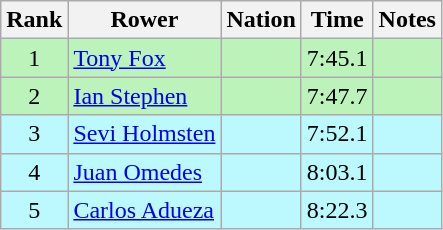<table class="wikitable sortable" style="text-align:center">
<tr>
<th>Rank</th>
<th>Rower</th>
<th>Nation</th>
<th>Time</th>
<th>Notes</th>
</tr>
<tr bgcolor=bbf3bb>
<td>1</td>
<td align=left><a href='#'>Tony Fox</a></td>
<td align=left></td>
<td>7:45.1</td>
<td></td>
</tr>
<tr bgcolor=bbf3bb>
<td>2</td>
<td align=left><a href='#'>Ian Stephen</a></td>
<td align=left></td>
<td>7:47.7</td>
<td></td>
</tr>
<tr bgcolor=bbf9ff>
<td>3</td>
<td align=left><a href='#'>Sevi Holmsten</a></td>
<td align=left></td>
<td>7:52.1</td>
<td></td>
</tr>
<tr bgcolor=bbf9ff>
<td>4</td>
<td align=left><a href='#'>Juan Omedes</a></td>
<td align=left></td>
<td>8:03.1</td>
<td></td>
</tr>
<tr bgcolor=bbf9ff>
<td>5</td>
<td align=left><a href='#'>Carlos Adueza</a></td>
<td align=left></td>
<td>8:22.3</td>
<td></td>
</tr>
</table>
